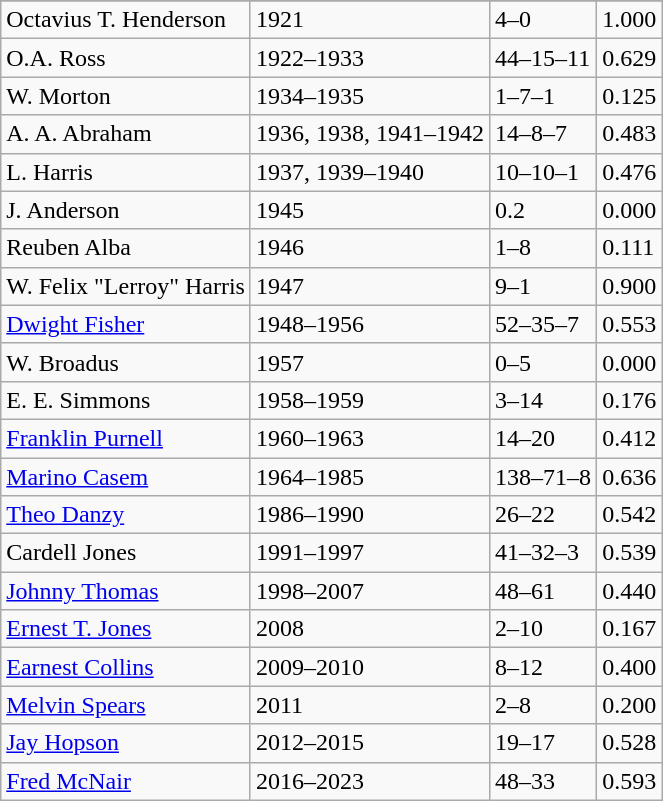<table class="wikitable">
<tr>
</tr>
<tr>
<td>Octavius T. Henderson</td>
<td>1921</td>
<td>4–0</td>
<td>1.000</td>
</tr>
<tr>
<td>O.A. Ross</td>
<td>1922–1933</td>
<td>44–15–11</td>
<td>0.629</td>
</tr>
<tr>
<td>W. Morton</td>
<td>1934–1935</td>
<td>1–7–1</td>
<td>0.125</td>
</tr>
<tr>
<td>A. A. Abraham</td>
<td>1936, 1938, 1941–1942</td>
<td>14–8–7</td>
<td>0.483</td>
</tr>
<tr>
<td>L. Harris</td>
<td>1937, 1939–1940</td>
<td>10–10–1</td>
<td>0.476</td>
</tr>
<tr>
<td>J. Anderson</td>
<td>1945</td>
<td>0.2</td>
<td>0.000</td>
</tr>
<tr>
<td>Reuben Alba</td>
<td>1946</td>
<td>1–8</td>
<td>0.111</td>
</tr>
<tr>
<td>W. Felix "Lerroy" Harris</td>
<td>1947</td>
<td>9–1</td>
<td>0.900</td>
</tr>
<tr>
<td><a href='#'>Dwight Fisher</a></td>
<td>1948–1956</td>
<td>52–35–7</td>
<td>0.553</td>
</tr>
<tr>
<td>W. Broadus</td>
<td>1957</td>
<td>0–5</td>
<td>0.000</td>
</tr>
<tr>
<td>E. E. Simmons</td>
<td>1958–1959</td>
<td>3–14</td>
<td>0.176</td>
</tr>
<tr>
<td><a href='#'>Franklin Purnell</a></td>
<td>1960–1963</td>
<td>14–20</td>
<td>0.412</td>
</tr>
<tr>
<td><a href='#'>Marino Casem</a></td>
<td>1964–1985</td>
<td>138–71–8</td>
<td>0.636</td>
</tr>
<tr>
<td><a href='#'>Theo Danzy</a></td>
<td>1986–1990</td>
<td>26–22</td>
<td>0.542</td>
</tr>
<tr>
<td>Cardell Jones</td>
<td>1991–1997</td>
<td>41–32–3</td>
<td>0.539</td>
</tr>
<tr>
<td><a href='#'>Johnny Thomas</a></td>
<td>1998–2007</td>
<td>48–61</td>
<td>0.440</td>
</tr>
<tr>
<td><a href='#'>Ernest T. Jones</a></td>
<td>2008</td>
<td>2–10</td>
<td>0.167</td>
</tr>
<tr>
<td><a href='#'>Earnest Collins</a></td>
<td>2009–2010</td>
<td>8–12</td>
<td>0.400</td>
</tr>
<tr>
<td><a href='#'>Melvin Spears</a></td>
<td>2011</td>
<td>2–8</td>
<td>0.200</td>
</tr>
<tr>
<td><a href='#'>Jay Hopson</a></td>
<td>2012–2015</td>
<td>19–17</td>
<td>0.528</td>
</tr>
<tr>
<td><a href='#'>Fred McNair</a></td>
<td>2016–2023</td>
<td>48–33</td>
<td>0.593</td>
</tr>
</table>
